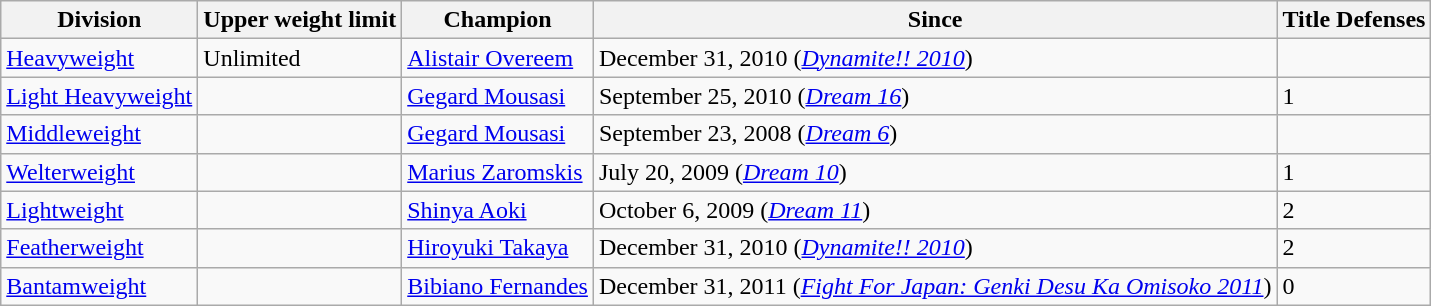<table class="wikitable">
<tr>
<th>Division</th>
<th>Upper weight limit</th>
<th>Champion</th>
<th>Since</th>
<th>Title Defenses</th>
</tr>
<tr>
<td><a href='#'>Heavyweight</a></td>
<td>Unlimited</td>
<td> <a href='#'>Alistair Overeem</a></td>
<td>December 31, 2010 (<em><a href='#'>Dynamite!! 2010</a></em>)</td>
<td></td>
</tr>
<tr>
<td><a href='#'>Light Heavyweight</a></td>
<td></td>
<td> <a href='#'>Gegard Mousasi</a></td>
<td>September 25, 2010 (<em><a href='#'>Dream 16</a></em>)</td>
<td>1</td>
</tr>
<tr>
<td><a href='#'>Middleweight</a></td>
<td></td>
<td> <a href='#'>Gegard Mousasi</a></td>
<td>September 23, 2008 (<em><a href='#'>Dream 6</a></em>)</td>
<td></td>
</tr>
<tr>
<td><a href='#'>Welterweight</a></td>
<td></td>
<td> <a href='#'>Marius Zaromskis</a></td>
<td>July 20, 2009 (<em><a href='#'>Dream 10</a></em>)</td>
<td>1</td>
</tr>
<tr>
<td><a href='#'>Lightweight</a></td>
<td></td>
<td> <a href='#'>Shinya Aoki</a></td>
<td>October 6, 2009 (<em><a href='#'>Dream 11</a></em>)</td>
<td>2</td>
</tr>
<tr>
<td><a href='#'>Featherweight</a></td>
<td></td>
<td> <a href='#'>Hiroyuki Takaya</a></td>
<td>December 31, 2010 (<em><a href='#'>Dynamite!! 2010</a></em>)</td>
<td>2</td>
</tr>
<tr>
<td><a href='#'>Bantamweight</a></td>
<td></td>
<td> <a href='#'>Bibiano Fernandes</a></td>
<td>December 31, 2011 (<em><a href='#'>Fight For Japan: Genki Desu Ka Omisoko 2011</a></em>)</td>
<td>0</td>
</tr>
</table>
